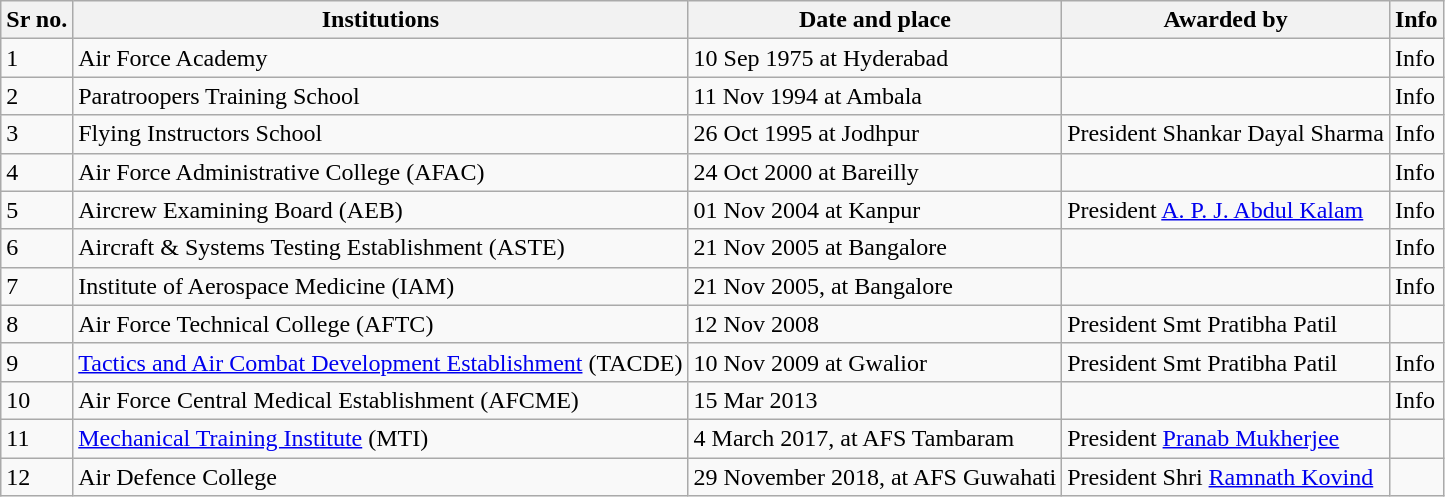<table class=wikitable>
<tr>
<th>Sr no.</th>
<th>Institutions</th>
<th>Date and place</th>
<th>Awarded by</th>
<th>Info</th>
</tr>
<tr>
<td>1</td>
<td>Air Force Academy</td>
<td>10 Sep 1975 at Hyderabad</td>
<td></td>
<td>Info</td>
</tr>
<tr>
<td>2</td>
<td>Paratroopers Training School</td>
<td>11 Nov 1994 at Ambala</td>
<td></td>
<td>Info</td>
</tr>
<tr>
<td>3</td>
<td>Flying Instructors School</td>
<td>26 Oct 1995 at Jodhpur</td>
<td>President Shankar Dayal Sharma</td>
<td>Info</td>
</tr>
<tr>
<td>4</td>
<td>Air Force Administrative College (AFAC)</td>
<td>24 Oct 2000 at Bareilly</td>
<td></td>
<td>Info</td>
</tr>
<tr>
<td>5</td>
<td>Aircrew Examining Board (AEB)</td>
<td>01 Nov 2004 at Kanpur</td>
<td>President <a href='#'>A. P. J. Abdul Kalam</a></td>
<td>Info</td>
</tr>
<tr>
<td>6</td>
<td>Aircraft & Systems Testing Establishment (ASTE)</td>
<td>21 Nov 2005 at Bangalore</td>
<td></td>
<td>Info</td>
</tr>
<tr>
<td>7</td>
<td>Institute of Aerospace Medicine (IAM)</td>
<td>21 Nov 2005, at Bangalore</td>
<td></td>
<td>Info</td>
</tr>
<tr>
<td>8</td>
<td>Air Force Technical College (AFTC)</td>
<td>12 Nov 2008</td>
<td>President Smt Pratibha Patil</td>
<td></td>
</tr>
<tr>
<td>9</td>
<td><a href='#'>Tactics and Air Combat Development Establishment</a> (TACDE)</td>
<td>10 Nov 2009 at Gwalior</td>
<td>President Smt Pratibha Patil</td>
<td>Info</td>
</tr>
<tr>
<td>10</td>
<td>Air Force Central Medical Establishment (AFCME)</td>
<td>15 Mar 2013</td>
<td></td>
<td>Info</td>
</tr>
<tr>
<td>11</td>
<td><a href='#'>Mechanical Training Institute</a> (MTI)</td>
<td>4 March 2017, at AFS Tambaram</td>
<td>President <a href='#'>Pranab Mukherjee</a></td>
<td></td>
</tr>
<tr>
<td>12</td>
<td>Air Defence College</td>
<td>29 November 2018, at AFS Guwahati</td>
<td>President Shri <a href='#'>Ramnath Kovind</a></td>
<td></td>
</tr>
</table>
